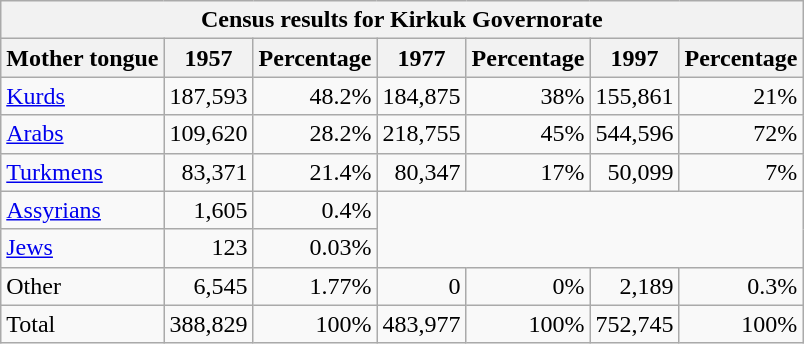<table class="wikitable sortable">
<tr>
<th colspan=8 align="center">Census results for Kirkuk Governorate</th>
</tr>
<tr align="center">
<th>Mother tongue</th>
<th>1957</th>
<th>Percentage</th>
<th>1977</th>
<th>Percentage</th>
<th>1997</th>
<th>Percentage</th>
</tr>
<tr>
<td><a href='#'>Kurds</a></td>
<td align="right">187,593</td>
<td align="right">48.2%</td>
<td align="right">184,875</td>
<td align="right">38%</td>
<td align="right">155,861</td>
<td align="right">21%</td>
</tr>
<tr>
<td><a href='#'>Arabs</a></td>
<td align="right">109,620</td>
<td align="right">28.2%</td>
<td align="right">218,755</td>
<td align="right">45%</td>
<td align="right">544,596</td>
<td align="right">72%</td>
</tr>
<tr>
<td><a href='#'>Turkmens</a></td>
<td align="right">83,371</td>
<td align="right">21.4%</td>
<td align="right">80,347</td>
<td align="right">17%</td>
<td align="right">50,099</td>
<td align="right">7%</td>
</tr>
<tr>
<td><a href='#'>Assyrians</a></td>
<td align="right">1,605</td>
<td align="right">0.4%</td>
</tr>
<tr>
<td><a href='#'>Jews</a></td>
<td align="right">123</td>
<td align="right">0.03%</td>
</tr>
<tr>
<td>Other</td>
<td align="right">6,545</td>
<td align="right">1.77%</td>
<td align="right">0</td>
<td align="right">0%</td>
<td align="right">2,189</td>
<td align="right">0.3%</td>
</tr>
<tr>
<td>Total</td>
<td align="right">388,829</td>
<td align="right">100%</td>
<td align="right">483,977</td>
<td align="right">100%</td>
<td align="right">752,745</td>
<td align="right">100%</td>
</tr>
</table>
